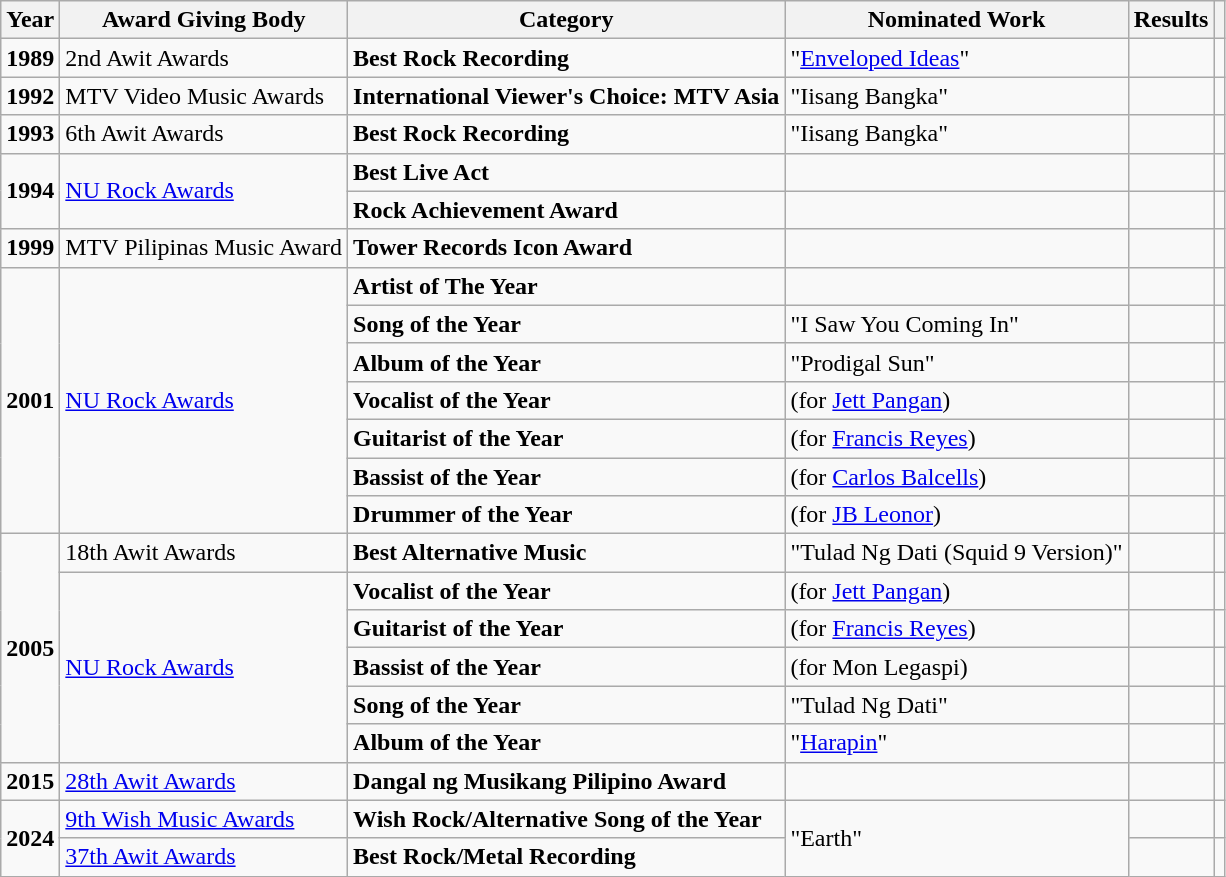<table class="wikitable">
<tr>
<th>Year</th>
<th>Award Giving Body</th>
<th>Category</th>
<th>Nominated Work</th>
<th>Results</th>
<th></th>
</tr>
<tr>
<td><strong>1989</strong></td>
<td>2nd Awit Awards</td>
<td><strong>Best Rock Recording</strong></td>
<td>"<a href='#'>Enveloped Ideas</a>"</td>
<td></td>
<td></td>
</tr>
<tr>
<td><strong>1992</strong></td>
<td>MTV Video Music Awards</td>
<td><strong>International Viewer's Choice: MTV Asia</strong></td>
<td>"Iisang Bangka"</td>
<td></td>
<td></td>
</tr>
<tr>
<td><strong>1993</strong></td>
<td>6th Awit Awards</td>
<td><strong>Best Rock Recording</strong></td>
<td>"Iisang Bangka"</td>
<td></td>
<td></td>
</tr>
<tr>
<td rowspan=2><strong>1994</strong></td>
<td rowspan=2><a href='#'>NU Rock Awards</a></td>
<td><strong>Best Live Act</strong></td>
<td></td>
<td></td>
<td></td>
</tr>
<tr>
<td><strong>Rock Achievement Award</strong></td>
<td></td>
<td></td>
<td></td>
</tr>
<tr>
<td><strong>1999</strong></td>
<td>MTV Pilipinas Music Award</td>
<td><strong>	Tower Records Icon Award</strong></td>
<td></td>
<td></td>
<td></td>
</tr>
<tr>
<td rowspan=7><strong>2001</strong></td>
<td rowspan=7><a href='#'>NU Rock Awards</a></td>
<td><strong>Artist of The Year</strong></td>
<td></td>
<td></td>
<td></td>
</tr>
<tr>
<td><strong>Song of the Year</strong></td>
<td>"I Saw You Coming In"</td>
<td></td>
<td></td>
</tr>
<tr>
<td><strong>Album of the Year</strong></td>
<td>"Prodigal Sun"</td>
<td></td>
<td></td>
</tr>
<tr>
<td><strong>Vocalist of the Year</strong></td>
<td>(for <a href='#'>Jett Pangan</a>)</td>
<td></td>
<td></td>
</tr>
<tr>
<td><strong>Guitarist of the Year</strong></td>
<td>(for <a href='#'>Francis Reyes</a>)</td>
<td></td>
<td></td>
</tr>
<tr>
<td><strong>Bassist of the Year</strong></td>
<td>(for <a href='#'>Carlos Balcells</a>)</td>
<td></td>
<td></td>
</tr>
<tr>
<td><strong>Drummer of the Year</strong></td>
<td>(for <a href='#'>JB Leonor</a>)</td>
<td></td>
<td></td>
</tr>
<tr>
<td rowspan=6><strong>2005</strong></td>
<td>18th Awit Awards</td>
<td><strong>Best Alternative Music</strong></td>
<td>"Tulad Ng Dati (Squid 9 Version)"</td>
<td></td>
<td></td>
</tr>
<tr>
<td rowspan=5><a href='#'>NU Rock Awards</a></td>
<td><strong>Vocalist of the Year</strong></td>
<td>(for <a href='#'>Jett Pangan</a>)</td>
<td></td>
<td></td>
</tr>
<tr>
<td><strong>Guitarist of the Year</strong></td>
<td>(for <a href='#'>Francis Reyes</a>)</td>
<td></td>
<td></td>
</tr>
<tr>
<td><strong>Bassist of the Year</strong></td>
<td>(for Mon Legaspi)</td>
<td></td>
<td></td>
</tr>
<tr>
<td><strong>Song of the Year</strong></td>
<td>"Tulad Ng Dati"</td>
<td></td>
<td></td>
</tr>
<tr>
<td><strong>Album of the Year</strong></td>
<td>"<a href='#'>Harapin</a>"</td>
<td></td>
<td></td>
</tr>
<tr>
<td><strong>2015</strong></td>
<td><a href='#'>28th Awit Awards</a></td>
<td><strong>Dangal ng Musikang Pilipino Award</strong></td>
<td></td>
<td></td>
<td></td>
</tr>
<tr>
<td rowspan=2><strong>2024</strong></td>
<td><a href='#'>9th Wish Music Awards</a></td>
<td><strong>Wish Rock/Alternative Song of the Year</strong></td>
<td rowspan=2>"Earth"</td>
<td></td>
<td></td>
</tr>
<tr>
<td><a href='#'>37th Awit Awards</a></td>
<td><strong>Best Rock/Metal Recording</strong></td>
<td></td>
<td></td>
</tr>
</table>
